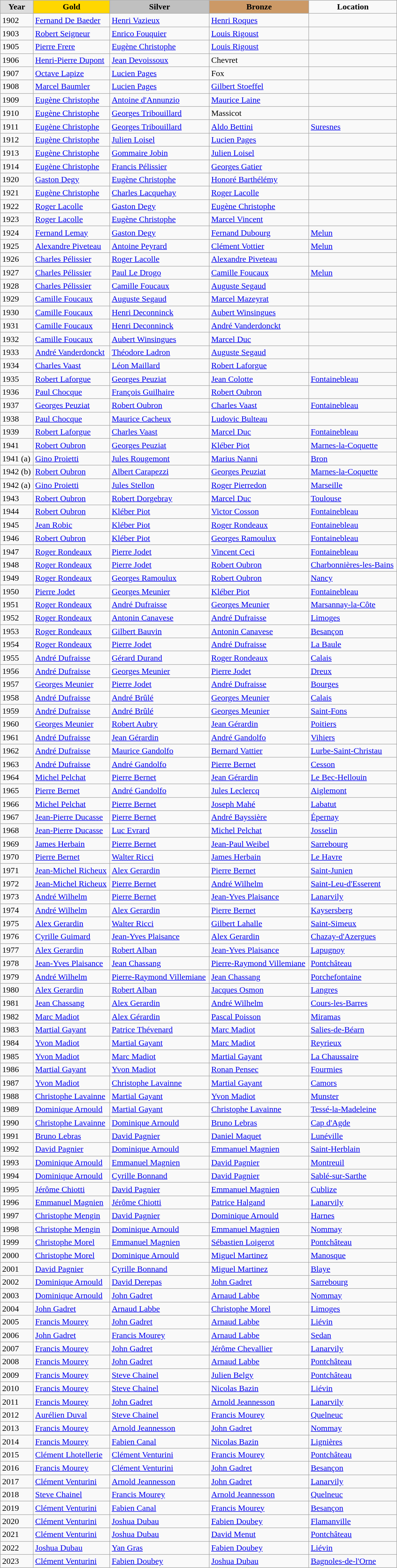<table class="wikitable" style="width: 60%; text-align:left;">
<tr>
<td style="background:#DDDDDD; font-weight:bold; text-align:center;">Year</td>
<td style="background:gold; font-weight:bold; text-align:center;">Gold</td>
<td style="background:silver; font-weight:bold; text-align:center;">Silver</td>
<td style="background:#cc9966; font-weight:bold; text-align:center;">Bronze</td>
<td style="font-weight:bold; text-align:center;">Location</td>
</tr>
<tr>
<td>1902</td>
<td><a href='#'>Fernand De Baeder</a></td>
<td><a href='#'>Henri Vazieux</a></td>
<td><a href='#'>Henri Roques</a></td>
<td></td>
</tr>
<tr>
<td>1903</td>
<td><a href='#'>Robert Seigneur</a></td>
<td><a href='#'>Enrico Fouquier</a></td>
<td><a href='#'>Louis Rigoust</a></td>
<td></td>
</tr>
<tr>
<td>1905</td>
<td><a href='#'>Pierre Frere</a></td>
<td><a href='#'>Eugène Christophe</a></td>
<td><a href='#'>Louis Rigoust</a></td>
<td></td>
</tr>
<tr>
<td>1906</td>
<td><a href='#'>Henri-Pierre Dupont</a></td>
<td><a href='#'>Jean Devoissoux</a></td>
<td>Chevret</td>
<td></td>
</tr>
<tr>
<td>1907</td>
<td><a href='#'>Octave Lapize</a></td>
<td><a href='#'>Lucien Pages</a></td>
<td>Fox</td>
<td></td>
</tr>
<tr>
<td>1908</td>
<td><a href='#'>Marcel Baumler</a></td>
<td><a href='#'>Lucien Pages</a></td>
<td><a href='#'>Gilbert Stoeffel</a></td>
<td></td>
</tr>
<tr>
<td>1909</td>
<td><a href='#'>Eugène Christophe</a></td>
<td><a href='#'>Antoine d'Annunzio</a></td>
<td><a href='#'>Maurice Laine</a></td>
<td></td>
</tr>
<tr>
<td>1910</td>
<td><a href='#'>Eugène Christophe</a></td>
<td><a href='#'>Georges Tribouillard</a></td>
<td>Massicot</td>
<td></td>
</tr>
<tr>
<td>1911</td>
<td><a href='#'>Eugène Christophe</a></td>
<td><a href='#'>Georges Tribouillard</a></td>
<td><a href='#'>Aldo Bettini</a></td>
<td><a href='#'>Suresnes</a></td>
</tr>
<tr>
<td>1912</td>
<td><a href='#'>Eugène Christophe</a></td>
<td><a href='#'>Julien Loisel</a></td>
<td><a href='#'>Lucien Pages</a></td>
<td></td>
</tr>
<tr>
<td>1913</td>
<td><a href='#'>Eugène Christophe</a></td>
<td><a href='#'>Gommaire Jobin</a></td>
<td><a href='#'>Julien Loisel</a></td>
<td></td>
</tr>
<tr>
<td>1914</td>
<td><a href='#'>Eugène Christophe</a></td>
<td><a href='#'>Francis Pélissier</a></td>
<td><a href='#'>Georges Gatier</a></td>
<td></td>
</tr>
<tr>
<td>1920</td>
<td><a href='#'>Gaston Degy</a></td>
<td><a href='#'>Eugène Christophe</a></td>
<td><a href='#'>Honoré Barthélémy</a></td>
<td></td>
</tr>
<tr>
<td>1921</td>
<td><a href='#'>Eugène Christophe</a></td>
<td><a href='#'>Charles Lacquehay</a></td>
<td><a href='#'>Roger Lacolle</a></td>
<td></td>
</tr>
<tr>
<td>1922</td>
<td><a href='#'>Roger Lacolle</a></td>
<td><a href='#'>Gaston Degy</a></td>
<td><a href='#'>Eugène Christophe</a></td>
<td></td>
</tr>
<tr>
<td>1923</td>
<td><a href='#'>Roger Lacolle</a></td>
<td><a href='#'>Eugène Christophe</a></td>
<td><a href='#'>Marcel Vincent</a></td>
<td></td>
</tr>
<tr>
<td>1924</td>
<td><a href='#'>Fernand Lemay</a></td>
<td><a href='#'>Gaston Degy</a></td>
<td><a href='#'>Fernand Dubourg</a></td>
<td><a href='#'>Melun</a></td>
</tr>
<tr>
<td>1925</td>
<td><a href='#'>Alexandre Piveteau</a></td>
<td><a href='#'>Antoine Peyrard</a></td>
<td><a href='#'>Clément Vottier</a></td>
<td><a href='#'>Melun</a></td>
</tr>
<tr>
<td>1926</td>
<td><a href='#'>Charles Pélissier</a></td>
<td><a href='#'>Roger Lacolle</a></td>
<td><a href='#'>Alexandre Piveteau</a></td>
<td></td>
</tr>
<tr>
<td>1927</td>
<td><a href='#'>Charles Pélissier</a></td>
<td><a href='#'>Paul Le Drogo</a></td>
<td><a href='#'>Camille Foucaux</a></td>
<td><a href='#'>Melun</a></td>
</tr>
<tr>
<td>1928</td>
<td><a href='#'>Charles Pélissier</a></td>
<td><a href='#'>Camille Foucaux</a></td>
<td><a href='#'>Auguste Segaud</a></td>
<td></td>
</tr>
<tr>
<td>1929</td>
<td><a href='#'>Camille Foucaux</a></td>
<td><a href='#'>Auguste Segaud</a></td>
<td><a href='#'>Marcel Mazeyrat</a></td>
<td></td>
</tr>
<tr>
<td>1930</td>
<td><a href='#'>Camille Foucaux</a></td>
<td><a href='#'>Henri Deconninck</a></td>
<td><a href='#'>Aubert Winsingues</a></td>
<td></td>
</tr>
<tr>
<td>1931</td>
<td><a href='#'>Camille Foucaux</a></td>
<td><a href='#'>Henri Deconninck</a></td>
<td><a href='#'>André Vanderdonckt</a></td>
<td></td>
</tr>
<tr>
<td>1932</td>
<td><a href='#'>Camille Foucaux</a></td>
<td><a href='#'>Aubert Winsingues</a></td>
<td><a href='#'>Marcel Duc</a></td>
<td></td>
</tr>
<tr>
<td>1933</td>
<td><a href='#'>André Vanderdonckt</a></td>
<td><a href='#'>Théodore Ladron</a></td>
<td><a href='#'>Auguste Segaud</a></td>
<td></td>
</tr>
<tr>
<td>1934</td>
<td><a href='#'>Charles Vaast</a></td>
<td><a href='#'>Léon Maillard</a></td>
<td><a href='#'>Robert Laforgue</a></td>
<td></td>
</tr>
<tr>
<td>1935</td>
<td><a href='#'>Robert Laforgue</a></td>
<td><a href='#'>Georges Peuziat</a></td>
<td><a href='#'>Jean Colotte</a></td>
<td><a href='#'>Fontainebleau</a></td>
</tr>
<tr>
<td>1936</td>
<td><a href='#'>Paul Chocque</a></td>
<td><a href='#'>François Guilhaire</a></td>
<td><a href='#'>Robert Oubron</a></td>
<td></td>
</tr>
<tr>
<td>1937</td>
<td><a href='#'>Georges Peuziat</a></td>
<td><a href='#'>Robert Oubron</a></td>
<td><a href='#'>Charles Vaast</a></td>
<td><a href='#'>Fontainebleau</a></td>
</tr>
<tr>
<td>1938</td>
<td><a href='#'>Paul Chocque</a></td>
<td><a href='#'>Maurice Cacheux</a></td>
<td><a href='#'>Ludovic Bulteau</a></td>
<td></td>
</tr>
<tr>
<td>1939</td>
<td><a href='#'>Robert Laforgue</a></td>
<td><a href='#'>Charles Vaast</a></td>
<td><a href='#'>Marcel Duc</a></td>
<td><a href='#'>Fontainebleau</a></td>
</tr>
<tr>
<td>1941</td>
<td><a href='#'>Robert Oubron</a></td>
<td><a href='#'>Georges Peuziat</a></td>
<td><a href='#'>Kléber Piot</a></td>
<td><a href='#'>Marnes-la-Coquette</a></td>
</tr>
<tr>
<td>1941 (a)</td>
<td><a href='#'>Gino Proietti</a></td>
<td><a href='#'>Jules Rougemont</a></td>
<td><a href='#'>Marius Nanni</a></td>
<td><a href='#'>Bron</a></td>
</tr>
<tr>
<td>1942 (b)</td>
<td><a href='#'>Robert Oubron</a></td>
<td><a href='#'>Albert Carapezzi</a></td>
<td><a href='#'>Georges Peuziat</a></td>
<td><a href='#'>Marnes-la-Coquette</a></td>
</tr>
<tr>
<td>1942 (a)</td>
<td><a href='#'>Gino Proietti</a></td>
<td><a href='#'>Jules Stellon</a></td>
<td><a href='#'>Roger Pierredon</a></td>
<td><a href='#'>Marseille</a></td>
</tr>
<tr>
<td>1943</td>
<td><a href='#'>Robert Oubron</a></td>
<td><a href='#'>Robert Dorgebray</a></td>
<td><a href='#'>Marcel Duc</a></td>
<td><a href='#'>Toulouse</a></td>
</tr>
<tr>
<td>1944</td>
<td><a href='#'>Robert Oubron</a></td>
<td><a href='#'>Kléber Piot</a></td>
<td><a href='#'>Victor Cosson</a></td>
<td><a href='#'>Fontainebleau</a></td>
</tr>
<tr>
<td>1945</td>
<td><a href='#'>Jean Robic</a></td>
<td><a href='#'>Kléber Piot</a></td>
<td><a href='#'>Roger Rondeaux</a></td>
<td><a href='#'>Fontainebleau</a></td>
</tr>
<tr>
<td>1946</td>
<td><a href='#'>Robert Oubron</a></td>
<td><a href='#'>Kléber Piot</a></td>
<td><a href='#'>Georges Ramoulux</a></td>
<td><a href='#'>Fontainebleau</a></td>
</tr>
<tr>
<td>1947</td>
<td><a href='#'>Roger Rondeaux</a></td>
<td><a href='#'>Pierre Jodet</a></td>
<td><a href='#'>Vincent Ceci</a></td>
<td><a href='#'>Fontainebleau</a></td>
</tr>
<tr>
<td>1948</td>
<td><a href='#'>Roger Rondeaux</a></td>
<td><a href='#'>Pierre Jodet</a></td>
<td><a href='#'>Robert Oubron</a></td>
<td><a href='#'>Charbonnières-les-Bains</a></td>
</tr>
<tr>
<td>1949</td>
<td><a href='#'>Roger Rondeaux</a></td>
<td><a href='#'>Georges Ramoulux</a></td>
<td><a href='#'>Robert Oubron</a></td>
<td><a href='#'>Nancy</a></td>
</tr>
<tr>
<td>1950</td>
<td><a href='#'>Pierre Jodet</a></td>
<td><a href='#'>Georges Meunier</a></td>
<td><a href='#'>Kléber Piot</a></td>
<td><a href='#'>Fontainebleau</a></td>
</tr>
<tr>
<td>1951</td>
<td><a href='#'>Roger Rondeaux</a></td>
<td><a href='#'>André Dufraisse</a></td>
<td><a href='#'>Georges Meunier</a></td>
<td><a href='#'>Marsannay-la-Côte</a></td>
</tr>
<tr>
<td>1952</td>
<td><a href='#'>Roger Rondeaux</a></td>
<td><a href='#'>Antonin Canavese</a></td>
<td><a href='#'>André Dufraisse</a></td>
<td><a href='#'>Limoges</a></td>
</tr>
<tr>
<td>1953</td>
<td><a href='#'>Roger Rondeaux</a></td>
<td><a href='#'>Gilbert Bauvin</a></td>
<td><a href='#'>Antonin Canavese</a></td>
<td><a href='#'>Besançon</a></td>
</tr>
<tr>
<td>1954</td>
<td><a href='#'>Roger Rondeaux</a></td>
<td><a href='#'>Pierre Jodet</a></td>
<td><a href='#'>André Dufraisse</a></td>
<td><a href='#'>La Baule</a></td>
</tr>
<tr>
<td>1955</td>
<td><a href='#'>André Dufraisse</a></td>
<td><a href='#'>Gérard Durand</a></td>
<td><a href='#'>Roger Rondeaux</a></td>
<td><a href='#'>Calais</a></td>
</tr>
<tr>
<td>1956</td>
<td><a href='#'>André Dufraisse</a></td>
<td><a href='#'>Georges Meunier</a></td>
<td><a href='#'>Pierre Jodet</a></td>
<td><a href='#'>Dreux</a></td>
</tr>
<tr>
<td>1957</td>
<td><a href='#'>Georges Meunier</a></td>
<td><a href='#'>Pierre Jodet</a></td>
<td><a href='#'>André Dufraisse</a></td>
<td><a href='#'>Bourges</a></td>
</tr>
<tr>
<td>1958</td>
<td><a href='#'>André Dufraisse</a></td>
<td><a href='#'>André Brûlé</a></td>
<td><a href='#'>Georges Meunier</a></td>
<td><a href='#'>Calais</a></td>
</tr>
<tr>
<td>1959</td>
<td><a href='#'>André Dufraisse</a></td>
<td><a href='#'>André Brûlé</a></td>
<td><a href='#'>Georges Meunier</a></td>
<td><a href='#'>Saint-Fons</a></td>
</tr>
<tr>
<td>1960</td>
<td><a href='#'>Georges Meunier</a></td>
<td><a href='#'>Robert Aubry</a></td>
<td><a href='#'>Jean Gérardin</a></td>
<td><a href='#'>Poitiers</a></td>
</tr>
<tr>
<td>1961</td>
<td><a href='#'>André Dufraisse</a></td>
<td><a href='#'>Jean Gérardin</a></td>
<td><a href='#'>André Gandolfo</a></td>
<td><a href='#'>Vihiers</a></td>
</tr>
<tr>
<td>1962</td>
<td><a href='#'>André Dufraisse</a></td>
<td><a href='#'>Maurice Gandolfo</a></td>
<td><a href='#'>Bernard Vattier</a></td>
<td><a href='#'>Lurbe-Saint-Christau</a></td>
</tr>
<tr>
<td>1963</td>
<td><a href='#'>André Dufraisse</a></td>
<td><a href='#'>André Gandolfo</a></td>
<td><a href='#'>Pierre Bernet</a></td>
<td><a href='#'>Cesson</a></td>
</tr>
<tr>
<td>1964</td>
<td><a href='#'>Michel Pelchat</a></td>
<td><a href='#'>Pierre Bernet</a></td>
<td><a href='#'>Jean Gérardin</a></td>
<td><a href='#'>Le Bec-Hellouin</a></td>
</tr>
<tr>
<td>1965</td>
<td><a href='#'>Pierre Bernet</a></td>
<td><a href='#'>André Gandolfo</a></td>
<td><a href='#'>Jules Leclercq</a></td>
<td><a href='#'>Aiglemont</a></td>
</tr>
<tr>
<td>1966</td>
<td><a href='#'>Michel Pelchat</a></td>
<td><a href='#'>Pierre Bernet</a></td>
<td><a href='#'>Joseph Mahé</a></td>
<td><a href='#'>Labatut</a></td>
</tr>
<tr>
<td>1967</td>
<td><a href='#'>Jean-Pierre Ducasse</a></td>
<td><a href='#'>Pierre Bernet</a></td>
<td><a href='#'>André Bayssière</a></td>
<td><a href='#'>Épernay</a></td>
</tr>
<tr>
<td>1968</td>
<td><a href='#'>Jean-Pierre Ducasse</a></td>
<td><a href='#'>Luc Evrard</a></td>
<td><a href='#'>Michel Pelchat</a></td>
<td><a href='#'>Josselin</a></td>
</tr>
<tr>
<td>1969</td>
<td><a href='#'>James Herbain</a></td>
<td><a href='#'>Pierre Bernet</a></td>
<td><a href='#'>Jean-Paul Weibel</a></td>
<td><a href='#'>Sarrebourg</a></td>
</tr>
<tr>
<td>1970</td>
<td><a href='#'>Pierre Bernet</a></td>
<td><a href='#'>Walter Ricci</a></td>
<td><a href='#'>James Herbain</a></td>
<td><a href='#'>Le Havre</a></td>
</tr>
<tr>
<td>1971</td>
<td><a href='#'>Jean-Michel Richeux</a></td>
<td><a href='#'>Alex Gerardin</a></td>
<td><a href='#'>Pierre Bernet</a></td>
<td><a href='#'>Saint-Junien</a></td>
</tr>
<tr>
<td>1972</td>
<td><a href='#'>Jean-Michel Richeux</a></td>
<td><a href='#'>Pierre Bernet</a></td>
<td><a href='#'>André Wilhelm</a></td>
<td><a href='#'>Saint-Leu-d'Esserent</a></td>
</tr>
<tr>
<td>1973</td>
<td><a href='#'>André Wilhelm</a></td>
<td><a href='#'>Pierre Bernet</a></td>
<td><a href='#'>Jean-Yves Plaisance</a></td>
<td><a href='#'>Lanarvily</a></td>
</tr>
<tr>
<td>1974</td>
<td><a href='#'>André Wilhelm</a></td>
<td><a href='#'>Alex Gerardin</a></td>
<td><a href='#'>Pierre Bernet</a></td>
<td><a href='#'>Kaysersberg</a></td>
</tr>
<tr>
<td>1975</td>
<td><a href='#'>Alex Gerardin</a></td>
<td><a href='#'>Walter Ricci</a></td>
<td><a href='#'>Gilbert Lahalle</a></td>
<td><a href='#'>Saint-Simeux</a></td>
</tr>
<tr>
<td>1976</td>
<td><a href='#'>Cyrille Guimard</a></td>
<td><a href='#'>Jean-Yves Plaisance</a></td>
<td><a href='#'>Alex Gerardin</a></td>
<td><a href='#'>Chazay-d'Azergues</a></td>
</tr>
<tr>
<td>1977</td>
<td><a href='#'>Alex Gerardin</a></td>
<td><a href='#'>Robert Alban</a></td>
<td><a href='#'>Jean-Yves Plaisance</a></td>
<td><a href='#'>Lapugnoy</a></td>
</tr>
<tr>
<td>1978</td>
<td><a href='#'>Jean-Yves Plaisance</a></td>
<td><a href='#'>Jean Chassang</a></td>
<td><a href='#'>Pierre-Raymond Villemiane</a></td>
<td><a href='#'>Pontchâteau</a></td>
</tr>
<tr>
<td>1979</td>
<td><a href='#'>André Wilhelm</a></td>
<td><a href='#'>Pierre-Raymond Villemiane</a></td>
<td><a href='#'>Jean Chassang</a></td>
<td><a href='#'>Porchefontaine</a></td>
</tr>
<tr>
<td>1980</td>
<td><a href='#'>Alex Gerardin</a></td>
<td><a href='#'>Robert Alban</a></td>
<td><a href='#'>Jacques Osmon</a></td>
<td><a href='#'>Langres</a></td>
</tr>
<tr>
<td>1981</td>
<td><a href='#'>Jean Chassang</a></td>
<td><a href='#'>Alex Gerardin</a></td>
<td><a href='#'>André Wilhelm</a></td>
<td><a href='#'>Cours-les-Barres</a></td>
</tr>
<tr>
<td>1982</td>
<td><a href='#'>Marc Madiot</a></td>
<td><a href='#'>Alex Gérardin</a></td>
<td><a href='#'>Pascal Poisson</a></td>
<td><a href='#'>Miramas</a></td>
</tr>
<tr>
<td>1983</td>
<td><a href='#'>Martial Gayant</a></td>
<td><a href='#'>Patrice Thévenard</a></td>
<td><a href='#'>Marc Madiot</a></td>
<td><a href='#'>Salies-de-Béarn</a></td>
</tr>
<tr>
<td>1984</td>
<td><a href='#'>Yvon Madiot</a></td>
<td><a href='#'>Martial Gayant</a></td>
<td><a href='#'>Marc Madiot</a></td>
<td><a href='#'>Reyrieux</a></td>
</tr>
<tr>
<td>1985</td>
<td><a href='#'>Yvon Madiot</a></td>
<td><a href='#'>Marc Madiot</a></td>
<td><a href='#'>Martial Gayant</a></td>
<td><a href='#'>La Chaussaire</a></td>
</tr>
<tr>
<td>1986</td>
<td><a href='#'>Martial Gayant</a></td>
<td><a href='#'>Yvon Madiot</a></td>
<td><a href='#'>Ronan Pensec</a></td>
<td><a href='#'>Fourmies</a></td>
</tr>
<tr>
<td>1987</td>
<td><a href='#'>Yvon Madiot</a></td>
<td><a href='#'>Christophe Lavainne</a></td>
<td><a href='#'>Martial Gayant</a></td>
<td><a href='#'>Camors</a></td>
</tr>
<tr>
<td>1988</td>
<td><a href='#'>Christophe Lavainne</a></td>
<td><a href='#'>Martial Gayant</a></td>
<td><a href='#'>Yvon Madiot</a></td>
<td><a href='#'>Munster</a></td>
</tr>
<tr>
<td>1989</td>
<td><a href='#'>Dominique Arnould</a></td>
<td><a href='#'>Martial Gayant</a></td>
<td><a href='#'>Christophe Lavainne</a></td>
<td><a href='#'>Tessé-la-Madeleine</a></td>
</tr>
<tr>
<td>1990</td>
<td><a href='#'>Christophe Lavainne</a></td>
<td><a href='#'>Dominique Arnould</a></td>
<td><a href='#'>Bruno Lebras</a></td>
<td><a href='#'>Cap d'Agde</a></td>
</tr>
<tr>
<td>1991</td>
<td><a href='#'>Bruno Lebras</a></td>
<td><a href='#'>David Pagnier</a></td>
<td><a href='#'>Daniel Maquet</a></td>
<td><a href='#'>Lunéville</a></td>
</tr>
<tr>
<td>1992</td>
<td><a href='#'>David Pagnier</a></td>
<td><a href='#'>Dominique Arnould</a></td>
<td><a href='#'>Emmanuel Magnien</a></td>
<td><a href='#'>Saint-Herblain</a></td>
</tr>
<tr>
<td>1993</td>
<td><a href='#'>Dominique Arnould</a></td>
<td><a href='#'>Emmanuel Magnien</a></td>
<td><a href='#'>David Pagnier</a></td>
<td><a href='#'>Montreuil</a></td>
</tr>
<tr>
<td>1994</td>
<td><a href='#'>Dominique Arnould</a></td>
<td><a href='#'>Cyrille Bonnand</a></td>
<td><a href='#'>David Pagnier</a></td>
<td><a href='#'>Sablé-sur-Sarthe</a></td>
</tr>
<tr>
<td>1995</td>
<td><a href='#'>Jérôme Chiotti</a></td>
<td><a href='#'>David Pagnier</a></td>
<td><a href='#'>Emmanuel Magnien</a></td>
<td><a href='#'>Cublize</a></td>
</tr>
<tr>
<td>1996</td>
<td><a href='#'>Emmanuel Magnien</a></td>
<td><a href='#'>Jérôme Chiotti</a></td>
<td><a href='#'>Patrice Halgand</a></td>
<td><a href='#'>Lanarvily</a></td>
</tr>
<tr>
<td>1997</td>
<td><a href='#'>Christophe Mengin</a></td>
<td><a href='#'>David Pagnier</a></td>
<td><a href='#'>Dominique Arnould</a></td>
<td><a href='#'>Harnes</a></td>
</tr>
<tr>
<td>1998</td>
<td><a href='#'>Christophe Mengin</a></td>
<td><a href='#'>Dominique Arnould</a></td>
<td><a href='#'>Emmanuel Magnien</a></td>
<td><a href='#'>Nommay</a></td>
</tr>
<tr>
<td>1999</td>
<td><a href='#'>Christophe Morel</a></td>
<td><a href='#'>Emmanuel Magnien</a></td>
<td><a href='#'>Sébastien Loigerot</a></td>
<td><a href='#'>Pontchâteau</a></td>
</tr>
<tr>
<td>2000</td>
<td><a href='#'>Christophe Morel</a></td>
<td><a href='#'>Dominique Arnould</a></td>
<td><a href='#'>Miguel Martinez</a></td>
<td><a href='#'>Manosque</a></td>
</tr>
<tr>
<td>2001</td>
<td><a href='#'>David Pagnier</a></td>
<td><a href='#'>Cyrille Bonnand</a></td>
<td><a href='#'>Miguel Martinez</a></td>
<td><a href='#'>Blaye</a></td>
</tr>
<tr>
<td>2002</td>
<td><a href='#'>Dominique Arnould</a></td>
<td><a href='#'>David Derepas</a></td>
<td><a href='#'>John Gadret</a></td>
<td><a href='#'>Sarrebourg</a></td>
</tr>
<tr>
<td>2003</td>
<td><a href='#'>Dominique Arnould</a></td>
<td><a href='#'>John Gadret</a></td>
<td><a href='#'>Arnaud Labbe</a></td>
<td><a href='#'>Nommay</a></td>
</tr>
<tr>
<td>2004</td>
<td><a href='#'>John Gadret</a></td>
<td><a href='#'>Arnaud Labbe</a></td>
<td><a href='#'>Christophe Morel</a></td>
<td><a href='#'>Limoges</a></td>
</tr>
<tr>
<td>2005</td>
<td><a href='#'>Francis Mourey</a></td>
<td><a href='#'>John Gadret</a></td>
<td><a href='#'>Arnaud Labbe</a></td>
<td><a href='#'>Liévin</a></td>
</tr>
<tr>
<td>2006</td>
<td><a href='#'>John Gadret</a></td>
<td><a href='#'>Francis Mourey</a></td>
<td><a href='#'>Arnaud Labbe</a></td>
<td><a href='#'>Sedan</a></td>
</tr>
<tr>
<td>2007</td>
<td><a href='#'>Francis Mourey</a></td>
<td><a href='#'>John Gadret</a></td>
<td><a href='#'>Jérôme Chevallier</a></td>
<td><a href='#'>Lanarvily</a></td>
</tr>
<tr>
<td>2008</td>
<td><a href='#'>Francis Mourey</a></td>
<td><a href='#'>John Gadret</a></td>
<td><a href='#'>Arnaud Labbe</a></td>
<td><a href='#'>Pontchâteau</a></td>
</tr>
<tr>
<td>2009</td>
<td><a href='#'>Francis Mourey</a></td>
<td><a href='#'>Steve Chainel</a></td>
<td><a href='#'>Julien Belgy</a></td>
<td><a href='#'>Pontchâteau</a></td>
</tr>
<tr>
<td>2010</td>
<td><a href='#'>Francis Mourey</a></td>
<td><a href='#'>Steve Chainel</a></td>
<td><a href='#'>Nicolas Bazin</a></td>
<td><a href='#'>Liévin</a></td>
</tr>
<tr>
<td>2011</td>
<td><a href='#'>Francis Mourey</a></td>
<td><a href='#'>John Gadret</a></td>
<td><a href='#'>Arnold Jeannesson</a></td>
<td><a href='#'>Lanarvily</a></td>
</tr>
<tr>
<td>2012</td>
<td><a href='#'>Aurélien Duval</a></td>
<td><a href='#'>Steve Chainel</a></td>
<td><a href='#'>Francis Mourey</a></td>
<td><a href='#'>Quelneuc</a></td>
</tr>
<tr>
<td>2013</td>
<td><a href='#'>Francis Mourey</a></td>
<td><a href='#'>Arnold Jeannesson</a></td>
<td><a href='#'>John Gadret</a></td>
<td><a href='#'>Nommay</a></td>
</tr>
<tr>
<td>2014</td>
<td><a href='#'>Francis Mourey</a></td>
<td><a href='#'>Fabien Canal</a></td>
<td><a href='#'>Nicolas Bazin</a></td>
<td><a href='#'>Lignières</a></td>
</tr>
<tr>
<td>2015</td>
<td><a href='#'>Clément Lhotellerie</a></td>
<td><a href='#'>Clément Venturini</a></td>
<td><a href='#'>Francis Mourey</a></td>
<td><a href='#'>Pontchâteau</a></td>
</tr>
<tr>
<td>2016</td>
<td><a href='#'>Francis Mourey</a></td>
<td><a href='#'>Clément Venturini</a></td>
<td><a href='#'>John Gadret</a></td>
<td><a href='#'>Besançon</a></td>
</tr>
<tr>
<td>2017</td>
<td><a href='#'>Clément Venturini</a></td>
<td><a href='#'>Arnold Jeannesson</a></td>
<td><a href='#'>John Gadret</a></td>
<td><a href='#'>Lanarvily</a></td>
</tr>
<tr>
<td>2018</td>
<td><a href='#'>Steve Chainel</a></td>
<td><a href='#'>Francis Mourey</a></td>
<td><a href='#'>Arnold Jeannesson</a></td>
<td><a href='#'>Quelneuc</a></td>
</tr>
<tr>
<td>2019</td>
<td><a href='#'>Clément Venturini</a></td>
<td><a href='#'>Fabien Canal</a></td>
<td><a href='#'>Francis Mourey</a></td>
<td><a href='#'>Besançon</a></td>
</tr>
<tr>
<td>2020</td>
<td><a href='#'>Clément Venturini</a></td>
<td><a href='#'>Joshua Dubau</a></td>
<td><a href='#'>Fabien Doubey</a></td>
<td><a href='#'>Flamanville</a></td>
</tr>
<tr>
<td>2021</td>
<td><a href='#'>Clément Venturini</a></td>
<td><a href='#'>Joshua Dubau</a></td>
<td><a href='#'>David Menut</a></td>
<td><a href='#'>Pontchâteau</a></td>
</tr>
<tr>
<td>2022</td>
<td><a href='#'>Joshua Dubau</a></td>
<td><a href='#'>Yan Gras</a></td>
<td><a href='#'>Fabien Doubey</a></td>
<td><a href='#'>Liévin</a></td>
</tr>
<tr>
<td>2023</td>
<td><a href='#'>Clément Venturini</a></td>
<td><a href='#'>Fabien Doubey</a></td>
<td><a href='#'>Joshua Dubau</a></td>
<td><a href='#'>Bagnoles-de-l'Orne</a></td>
</tr>
</table>
